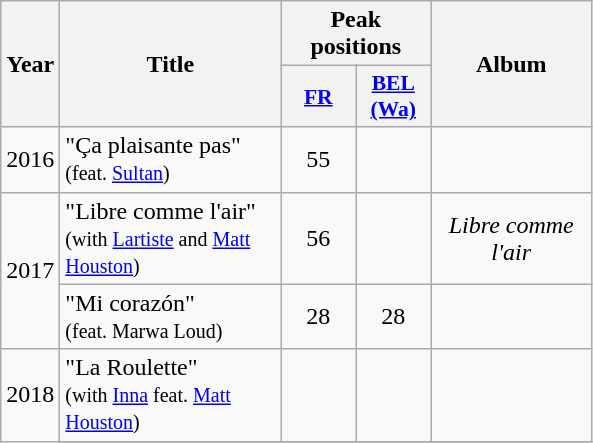<table class="wikitable">
<tr>
<th rowspan="2" style="text-align:center; width:10px;">Year</th>
<th rowspan="2" style="text-align:center; width:140px;">Title</th>
<th style="text-align:center; width:20px;" colspan=2>Peak positions</th>
<th rowspan="2" style="text-align:center; width:100px;">Album</th>
</tr>
<tr>
<th scope="col" style="width:3em;font-size:90%;"><a href='#'>FR</a><br></th>
<th scope="col" style="width:3em;font-size:90%;"><a href='#'>BEL<br>(Wa)</a><br></th>
</tr>
<tr>
<td style="text-align:center;">2016</td>
<td>"Ça plaisante pas"<br><small>(feat. <a href='#'>Sultan</a>)</small></td>
<td style="text-align:center;">55</td>
<td style="text-align:center;"></td>
<td style="text-align:center;"></td>
</tr>
<tr>
<td style="text-align:center;" rowspan=2>2017</td>
<td>"Libre comme l'air"<br><small>(with <a href='#'>Lartiste</a> and <a href='#'>Matt Houston</a>)</small></td>
<td style="text-align:center;">56</td>
<td style="text-align:center;"></td>
<td style="text-align:center;"><em>Libre comme l'air</em></td>
</tr>
<tr>
<td>"Mi corazón"<br><small>(feat. Marwa Loud)</small></td>
<td style="text-align:center;">28<br></td>
<td style="text-align:center;">28</td>
<td style="text-align:center;"></td>
</tr>
<tr>
<td style="text-align:center;" rowspan=2>2018</td>
<td>"La Roulette"<br><small>(with <a href='#'>Inna</a> feat. <a href='#'>Matt Houston</a>)</small></td>
<td style="text-align:center;"></td>
<td style="text-align:center;"></td>
<td style="text-align:center;"></td>
</tr>
<tr>
</tr>
</table>
